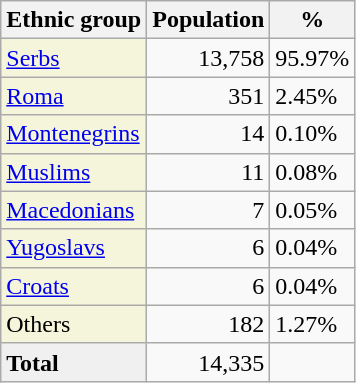<table class="wikitable">
<tr>
<th>Ethnic group</th>
<th>Population</th>
<th>%</th>
</tr>
<tr>
<td style="background:#F5F5DC;"><a href='#'>Serbs</a></td>
<td align="right">13,758</td>
<td>95.97%</td>
</tr>
<tr>
<td style="background:#F5F5DC;"><a href='#'>Roma</a></td>
<td align="right">351</td>
<td>2.45%</td>
</tr>
<tr>
<td style="background:#F5F5DC;"><a href='#'>Montenegrins</a></td>
<td align="right">14</td>
<td>0.10%</td>
</tr>
<tr>
<td style="background:#F5F5DC;"><a href='#'>Muslims</a></td>
<td align="right">11</td>
<td>0.08%</td>
</tr>
<tr>
<td style="background:#F5F5DC;"><a href='#'>Macedonians</a></td>
<td align="right">7</td>
<td>0.05%</td>
</tr>
<tr>
<td style="background:#F5F5DC;"><a href='#'>Yugoslavs</a></td>
<td align="right">6</td>
<td>0.04%</td>
</tr>
<tr>
<td style="background:#F5F5DC;"><a href='#'>Croats</a></td>
<td align="right">6</td>
<td>0.04%</td>
</tr>
<tr>
<td style="background:#F5F5DC;">Others</td>
<td align="right">182</td>
<td>1.27%</td>
</tr>
<tr>
<td style="background:#F0F0F0;"><strong>Total</strong></td>
<td align="right">14,335</td>
<td></td>
</tr>
</table>
